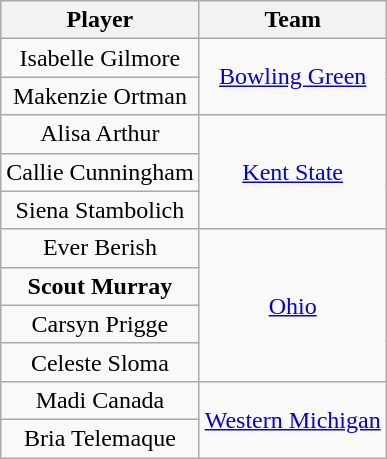<table class="wikitable" style="text-align: center;">
<tr>
<th>Player</th>
<th>Team</th>
</tr>
<tr>
<td>Isabelle Gilmore</td>
<td rowspan=2><a href='#'>Bowling Green</a></td>
</tr>
<tr>
<td>Makenzie Ortman</td>
</tr>
<tr>
<td>Alisa Arthur</td>
<td rowspan=3><a href='#'>Kent State</a></td>
</tr>
<tr>
<td>Callie Cunningham</td>
</tr>
<tr>
<td>Siena Stambolich</td>
</tr>
<tr>
<td>Ever Berish</td>
<td rowspan=4><a href='#'>Ohio</a></td>
</tr>
<tr>
<td><strong>Scout Murray</strong></td>
</tr>
<tr>
<td>Carsyn Prigge</td>
</tr>
<tr>
<td>Celeste Sloma</td>
</tr>
<tr>
<td>Madi Canada</td>
<td rowspan=2><a href='#'>Western Michigan</a></td>
</tr>
<tr>
<td>Bria Telemaque</td>
</tr>
</table>
